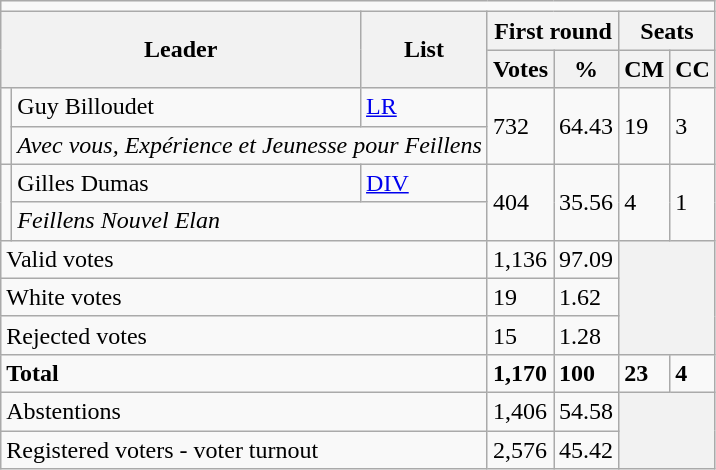<table class="wikitable">
<tr>
<td colspan="7"></td>
</tr>
<tr>
<th colspan="2" rowspan="2">Leader</th>
<th rowspan="2">List</th>
<th colspan="2">First round</th>
<th colspan="2">Seats</th>
</tr>
<tr>
<th>Votes</th>
<th>%</th>
<th>CM</th>
<th>CC</th>
</tr>
<tr>
<td rowspan="2" bgcolor=></td>
<td>Guy Billoudet</td>
<td><a href='#'>LR</a></td>
<td rowspan="2">732</td>
<td rowspan="2">64.43</td>
<td rowspan="2">19</td>
<td rowspan="2">3</td>
</tr>
<tr>
<td colspan="2"><em>Avec vous, Expérience et Jeunesse pour Feillens</em></td>
</tr>
<tr>
<td rowspan="2" bgcolor=></td>
<td>Gilles Dumas</td>
<td><a href='#'>DIV</a></td>
<td rowspan="2">404</td>
<td rowspan="2">35.56</td>
<td rowspan="2">4</td>
<td rowspan="2">1</td>
</tr>
<tr>
<td colspan="2"><em>Feillens Nouvel Elan</em></td>
</tr>
<tr>
<td colspan="3">Valid votes</td>
<td>1,136</td>
<td>97.09</td>
<th colspan="2" rowspan="3"></th>
</tr>
<tr>
<td colspan="3">White votes</td>
<td>19</td>
<td>1.62</td>
</tr>
<tr>
<td colspan="3">Rejected votes</td>
<td>15</td>
<td>1.28</td>
</tr>
<tr>
<td colspan="3"><strong>Total</strong></td>
<td><strong>1,170</strong></td>
<td><strong>100</strong></td>
<td><strong>23</strong></td>
<td><strong>4</strong></td>
</tr>
<tr>
<td colspan="3">Abstentions</td>
<td>1,406</td>
<td>54.58</td>
<th colspan="2" rowspan="2"></th>
</tr>
<tr>
<td colspan="3">Registered voters - voter turnout</td>
<td>2,576</td>
<td>45.42</td>
</tr>
</table>
